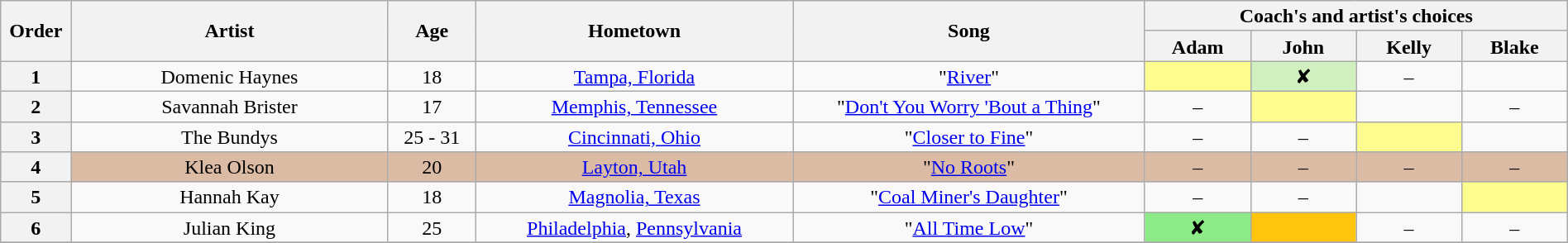<table class="wikitable" style="text-align:center; line-height:17px; width:100%;">
<tr>
<th scope="col" rowspan="2" style="width:04%;">Order</th>
<th scope="col" rowspan="2" style="width:18%;">Artist</th>
<th scope="col" rowspan="2" style="width:05%;">Age</th>
<th scope="col" rowspan="2" style="width:18%;">Hometown</th>
<th scope="col" rowspan="2" style="width:20%;">Song</th>
<th scope="col" colspan="4" style="width:24%;">Coach's and artist's choices</th>
</tr>
<tr>
<th stylw="width:06%;">Adam</th>
<th style="width:06%;">John</th>
<th style="width:06%;">Kelly</th>
<th style="width:06%;">Blake</th>
</tr>
<tr>
<th>1</th>
<td>Domenic Haynes</td>
<td>18</td>
<td><a href='#'>Tampa, Florida</a></td>
<td>"<a href='#'>River</a>"</td>
<td style="background:#fdfc8f;"><em></em></td>
<td bgcolor="#d0f0c0">✘</td>
<td>–</td>
<td><em></em></td>
</tr>
<tr>
<th>2</th>
<td>Savannah Brister</td>
<td>17</td>
<td><a href='#'>Memphis, Tennessee</a></td>
<td>"<a href='#'>Don't You Worry 'Bout a Thing</a>"</td>
<td>–</td>
<td style="background:#fdfc8f;"><em></em></td>
<td><em></em></td>
<td>–</td>
</tr>
<tr>
<th>3</th>
<td>The Bundys</td>
<td>25 - 31</td>
<td><a href='#'>Cincinnati, Ohio</a></td>
<td>"<a href='#'>Closer to Fine</a>"</td>
<td>–</td>
<td>–</td>
<td style="background:#fdfc8f;"><em></em></td>
<td><em></em></td>
</tr>
<tr style="background:#dbbba4;">
<th>4</th>
<td>Klea Olson</td>
<td>20</td>
<td><a href='#'>Layton, Utah</a></td>
<td>"<a href='#'>No Roots</a>"</td>
<td>–</td>
<td>–</td>
<td>–</td>
<td>–</td>
</tr>
<tr>
<th>5</th>
<td>Hannah Kay</td>
<td>18</td>
<td><a href='#'>Magnolia, Texas</a></td>
<td>"<a href='#'>Coal Miner's Daughter</a>"</td>
<td>–</td>
<td>–</td>
<td><em></em></td>
<td style="background:#fdfc8f;"><em></em></td>
</tr>
<tr>
<th>6</th>
<td>Julian King</td>
<td>25</td>
<td><a href='#'>Philadelphia</a>, <a href='#'>Pennsylvania</a></td>
<td>"<a href='#'>All Time Low</a>"</td>
<td bgcolor="#8deb87">✘</td>
<td style="background:#ffc40c"><em></em></td>
<td>–</td>
<td>–</td>
</tr>
<tr>
</tr>
</table>
